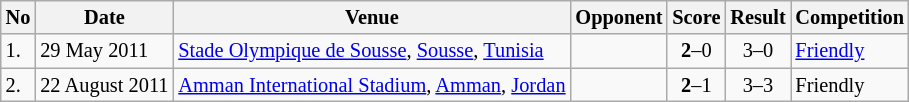<table class="wikitable" style="font-size:85%;">
<tr>
<th>No</th>
<th>Date</th>
<th>Venue</th>
<th>Opponent</th>
<th>Score</th>
<th>Result</th>
<th>Competition</th>
</tr>
<tr>
<td>1.</td>
<td>29 May 2011</td>
<td><a href='#'>Stade Olympique de Sousse</a>, <a href='#'>Sousse</a>, <a href='#'>Tunisia</a></td>
<td></td>
<td align=center><strong>2</strong>–0</td>
<td align=center>3–0</td>
<td><a href='#'>Friendly</a></td>
</tr>
<tr>
<td>2.</td>
<td>22 August 2011</td>
<td><a href='#'>Amman International Stadium</a>, <a href='#'>Amman</a>, <a href='#'>Jordan</a></td>
<td></td>
<td align=center><strong>2</strong>–1</td>
<td align=center>3–3</td>
<td>Friendly</td>
</tr>
</table>
